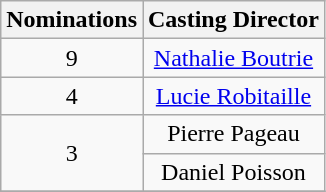<table class="wikitable" style="text-align:center;">
<tr>
<th scope="col" width="10">Nominations</th>
<th scope="col" align="center">Casting Director</th>
</tr>
<tr>
<td rowspan="1" style="text-align:center;">9</td>
<td><a href='#'>Nathalie Boutrie</a></td>
</tr>
<tr>
<td rowspan="1" style="text-align:center;">4</td>
<td><a href='#'>Lucie Robitaille</a></td>
</tr>
<tr>
<td rowspan="2" style="text-align:center;">3</td>
<td>Pierre Pageau</td>
</tr>
<tr>
<td>Daniel Poisson</td>
</tr>
<tr>
</tr>
</table>
